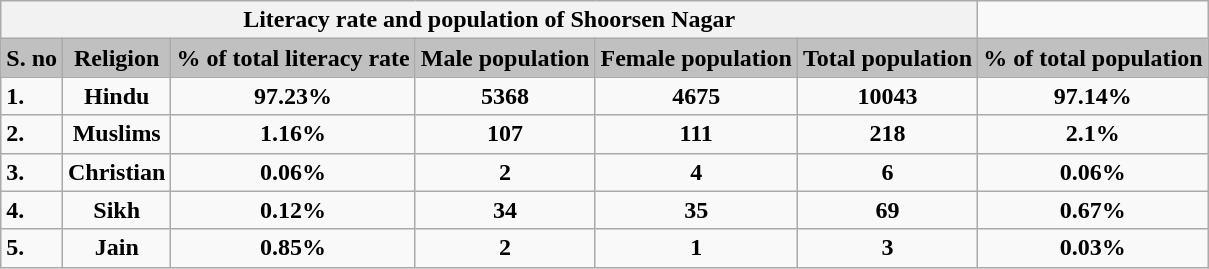<table class="wikitable" width="auto" style="text-align: center">
<tr>
<th colspan="6">Literacy rate and population of <strong>Shoorsen Nagar</strong></th>
</tr>
<tr style="background:#efefef;">
<td style="background: silver"><strong>S. no</strong></td>
<td style="background: silver"><strong>Religion</strong></td>
<td style="background: silver"><strong>% of total literacy rate</strong></td>
<td style="background: silver"><strong>Male population</strong></td>
<td style="background: silver"><strong>Female population</strong></td>
<td style="background: silver"><strong>Total population</strong></td>
<td style="background: silver"><strong>% of total population</strong></td>
</tr>
<tr>
<td style="text-align:left;"><strong>1.</strong></td>
<td style="text-align:center;"><strong>Hindu</strong></td>
<td style="text-align:center;"><strong>97.23%</strong></td>
<td style="text-align:center;"><strong>5368</strong></td>
<td style="text-align:center;"><strong>4675</strong></td>
<td style="text-align:center;"><strong>10043</strong></td>
<td style="text-align:center;"><strong>97.14%</strong></td>
</tr>
<tr>
<td style="text-align:left;"><strong>2.</strong></td>
<td style="text-align:center;"><strong>Muslims</strong></td>
<td style="text-align:center;"><strong>1.16%</strong></td>
<td style="text-align:center;"><strong>107</strong></td>
<td style="text-align:center;"><strong>111</strong></td>
<td style="text-align:center;"><strong>218</strong></td>
<td style="text-align:center;"><strong>2.1%</strong></td>
</tr>
<tr>
<td style="text-align:left;"><strong>3.</strong></td>
<td style="text-align:center;"><strong>Christian</strong></td>
<td style="text-align:center;"><strong>0.06%</strong></td>
<td style="text-align:center;"><strong>2</strong></td>
<td style="text-align:center;"><strong>4</strong></td>
<td style="text-align:center;"><strong>6</strong></td>
<td style="text-align:center;"><strong>0.06%</strong></td>
</tr>
<tr>
<td style="text-align:left;"><strong>4.</strong></td>
<td style="text-align:center;"><strong>Sikh</strong></td>
<td style="text-align:center;"><strong>0.12%</strong></td>
<td style="text-align:center;"><strong>34</strong></td>
<td style="text-align:center;"><strong>35</strong></td>
<td style="text-align:center;"><strong>69</strong></td>
<td style="text-align:center;"><strong>0.67%</strong></td>
</tr>
<tr>
<td style="text-align:left;"><strong>5.</strong></td>
<td style="text-align:center;"><strong>Jain</strong></td>
<td style="text-align:center;"><strong>0.85%</strong></td>
<td style="text-align:center;"><strong>2</strong></td>
<td style="text-align:center;"><strong>1</strong></td>
<td style="text-align:center;"><strong>3</strong></td>
<td style="text-align:center;"><strong>0.03%</strong></td>
</tr>
</table>
